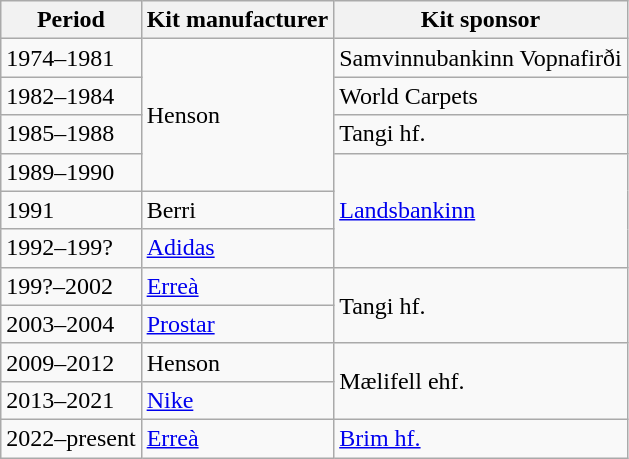<table class="wikitable">
<tr>
<th>Period</th>
<th>Kit manufacturer</th>
<th>Kit sponsor</th>
</tr>
<tr>
<td>1974–1981</td>
<td rowspan=4>Henson</td>
<td>Samvinnubankinn Vopnafirði</td>
</tr>
<tr>
<td>1982–1984</td>
<td>World Carpets</td>
</tr>
<tr>
<td>1985–1988</td>
<td>Tangi hf.</td>
</tr>
<tr>
<td>1989–1990</td>
<td rowspan=3><a href='#'>Landsbankinn</a></td>
</tr>
<tr>
<td>1991</td>
<td>Berri</td>
</tr>
<tr>
<td>1992–199?</td>
<td><a href='#'>Adidas</a></td>
</tr>
<tr>
<td>199?–2002</td>
<td><a href='#'>Erreà</a></td>
<td rowspan=2>Tangi hf.</td>
</tr>
<tr>
<td>2003–2004</td>
<td><a href='#'>Prostar</a></td>
</tr>
<tr>
<td>2009–2012</td>
<td>Henson</td>
<td rowspan=2>Mælifell ehf.</td>
</tr>
<tr>
<td>2013–2021</td>
<td><a href='#'>Nike</a></td>
</tr>
<tr>
<td>2022–present</td>
<td><a href='#'>Erreà</a></td>
<td><a href='#'>Brim hf.</a></td>
</tr>
</table>
